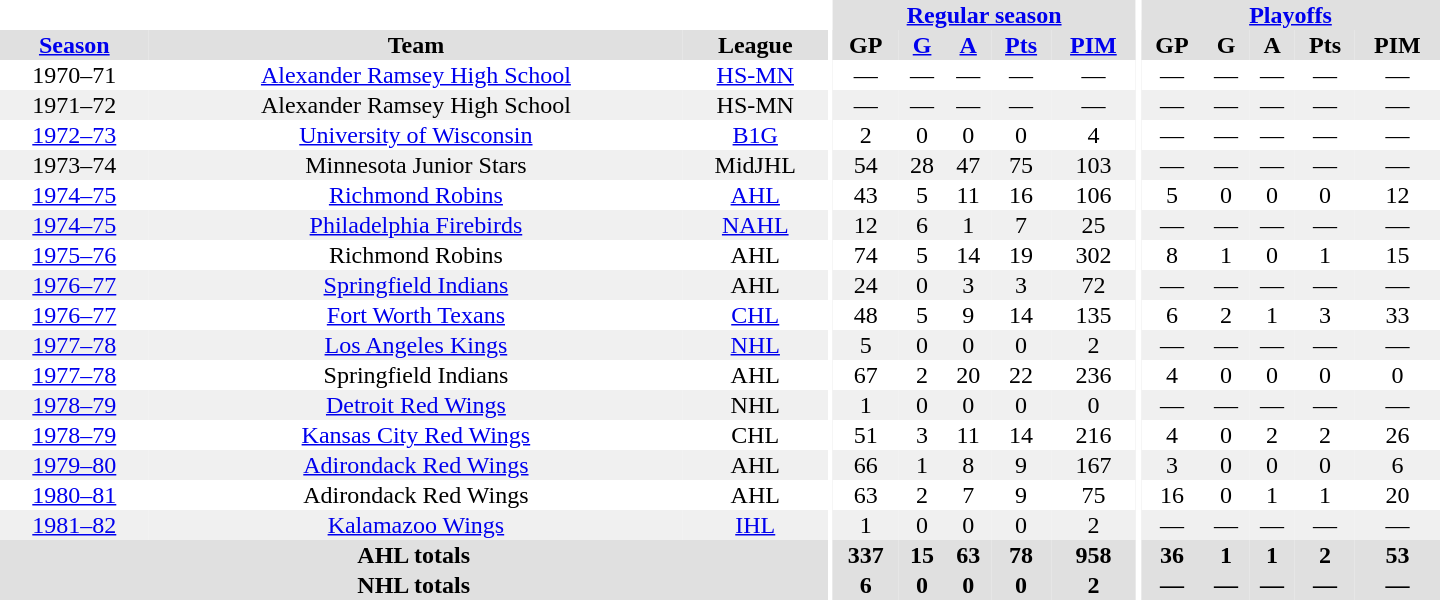<table border="0" cellpadding="1" cellspacing="0" style="text-align:center; width:60em">
<tr bgcolor="#e0e0e0">
<th colspan="3" bgcolor="#ffffff"></th>
<th rowspan="100" bgcolor="#ffffff"></th>
<th colspan="5"><a href='#'>Regular season</a></th>
<th rowspan="100" bgcolor="#ffffff"></th>
<th colspan="5"><a href='#'>Playoffs</a></th>
</tr>
<tr bgcolor="#e0e0e0">
<th><a href='#'>Season</a></th>
<th>Team</th>
<th>League</th>
<th>GP</th>
<th><a href='#'>G</a></th>
<th><a href='#'>A</a></th>
<th><a href='#'>Pts</a></th>
<th><a href='#'>PIM</a></th>
<th>GP</th>
<th>G</th>
<th>A</th>
<th>Pts</th>
<th>PIM</th>
</tr>
<tr>
<td>1970–71</td>
<td><a href='#'>Alexander Ramsey High School</a></td>
<td><a href='#'>HS-MN</a></td>
<td>—</td>
<td>—</td>
<td>—</td>
<td>—</td>
<td>—</td>
<td>—</td>
<td>—</td>
<td>—</td>
<td>—</td>
<td>—</td>
</tr>
<tr bgcolor="#f0f0f0">
<td>1971–72</td>
<td>Alexander Ramsey High School</td>
<td>HS-MN</td>
<td>—</td>
<td>—</td>
<td>—</td>
<td>—</td>
<td>—</td>
<td>—</td>
<td>—</td>
<td>—</td>
<td>—</td>
<td>—</td>
</tr>
<tr>
<td><a href='#'>1972–73</a></td>
<td><a href='#'>University of Wisconsin</a></td>
<td><a href='#'>B1G</a></td>
<td>2</td>
<td>0</td>
<td>0</td>
<td>0</td>
<td>4</td>
<td>—</td>
<td>—</td>
<td>—</td>
<td>—</td>
<td>—</td>
</tr>
<tr bgcolor="#f0f0f0">
<td>1973–74</td>
<td>Minnesota Junior Stars</td>
<td>MidJHL</td>
<td>54</td>
<td>28</td>
<td>47</td>
<td>75</td>
<td>103</td>
<td>—</td>
<td>—</td>
<td>—</td>
<td>—</td>
<td>—</td>
</tr>
<tr>
<td><a href='#'>1974–75</a></td>
<td><a href='#'>Richmond Robins</a></td>
<td><a href='#'>AHL</a></td>
<td>43</td>
<td>5</td>
<td>11</td>
<td>16</td>
<td>106</td>
<td>5</td>
<td>0</td>
<td>0</td>
<td>0</td>
<td>12</td>
</tr>
<tr bgcolor="#f0f0f0">
<td><a href='#'>1974–75</a></td>
<td><a href='#'>Philadelphia Firebirds</a></td>
<td><a href='#'>NAHL</a></td>
<td>12</td>
<td>6</td>
<td>1</td>
<td>7</td>
<td>25</td>
<td>—</td>
<td>—</td>
<td>—</td>
<td>—</td>
<td>—</td>
</tr>
<tr>
<td><a href='#'>1975–76</a></td>
<td>Richmond Robins</td>
<td>AHL</td>
<td>74</td>
<td>5</td>
<td>14</td>
<td>19</td>
<td>302</td>
<td>8</td>
<td>1</td>
<td>0</td>
<td>1</td>
<td>15</td>
</tr>
<tr bgcolor="#f0f0f0">
<td><a href='#'>1976–77</a></td>
<td><a href='#'>Springfield Indians</a></td>
<td>AHL</td>
<td>24</td>
<td>0</td>
<td>3</td>
<td>3</td>
<td>72</td>
<td>—</td>
<td>—</td>
<td>—</td>
<td>—</td>
<td>—</td>
</tr>
<tr>
<td><a href='#'>1976–77</a></td>
<td><a href='#'>Fort Worth Texans</a></td>
<td><a href='#'>CHL</a></td>
<td>48</td>
<td>5</td>
<td>9</td>
<td>14</td>
<td>135</td>
<td>6</td>
<td>2</td>
<td>1</td>
<td>3</td>
<td>33</td>
</tr>
<tr bgcolor="#f0f0f0">
<td><a href='#'>1977–78</a></td>
<td><a href='#'>Los Angeles Kings</a></td>
<td><a href='#'>NHL</a></td>
<td>5</td>
<td>0</td>
<td>0</td>
<td>0</td>
<td>2</td>
<td>—</td>
<td>—</td>
<td>—</td>
<td>—</td>
<td>—</td>
</tr>
<tr>
<td><a href='#'>1977–78</a></td>
<td>Springfield Indians</td>
<td>AHL</td>
<td>67</td>
<td>2</td>
<td>20</td>
<td>22</td>
<td>236</td>
<td>4</td>
<td>0</td>
<td>0</td>
<td>0</td>
<td>0</td>
</tr>
<tr bgcolor="#f0f0f0">
<td><a href='#'>1978–79</a></td>
<td><a href='#'>Detroit Red Wings</a></td>
<td>NHL</td>
<td>1</td>
<td>0</td>
<td>0</td>
<td>0</td>
<td>0</td>
<td>—</td>
<td>—</td>
<td>—</td>
<td>—</td>
<td>—</td>
</tr>
<tr>
<td><a href='#'>1978–79</a></td>
<td><a href='#'>Kansas City Red Wings</a></td>
<td>CHL</td>
<td>51</td>
<td>3</td>
<td>11</td>
<td>14</td>
<td>216</td>
<td>4</td>
<td>0</td>
<td>2</td>
<td>2</td>
<td>26</td>
</tr>
<tr bgcolor="#f0f0f0">
<td><a href='#'>1979–80</a></td>
<td><a href='#'>Adirondack Red Wings</a></td>
<td>AHL</td>
<td>66</td>
<td>1</td>
<td>8</td>
<td>9</td>
<td>167</td>
<td>3</td>
<td>0</td>
<td>0</td>
<td>0</td>
<td>6</td>
</tr>
<tr>
<td><a href='#'>1980–81</a></td>
<td>Adirondack Red Wings</td>
<td>AHL</td>
<td>63</td>
<td>2</td>
<td>7</td>
<td>9</td>
<td>75</td>
<td>16</td>
<td>0</td>
<td>1</td>
<td>1</td>
<td>20</td>
</tr>
<tr bgcolor="#f0f0f0">
<td><a href='#'>1981–82</a></td>
<td><a href='#'>Kalamazoo Wings</a></td>
<td><a href='#'>IHL</a></td>
<td>1</td>
<td>0</td>
<td>0</td>
<td>0</td>
<td>2</td>
<td>—</td>
<td>—</td>
<td>—</td>
<td>—</td>
<td>—</td>
</tr>
<tr bgcolor="#e0e0e0">
<th colspan="3">AHL totals</th>
<th>337</th>
<th>15</th>
<th>63</th>
<th>78</th>
<th>958</th>
<th>36</th>
<th>1</th>
<th>1</th>
<th>2</th>
<th>53</th>
</tr>
<tr bgcolor="#e0e0e0">
<th colspan="3">NHL totals</th>
<th>6</th>
<th>0</th>
<th>0</th>
<th>0</th>
<th>2</th>
<th>—</th>
<th>—</th>
<th>—</th>
<th>—</th>
<th>—</th>
</tr>
</table>
